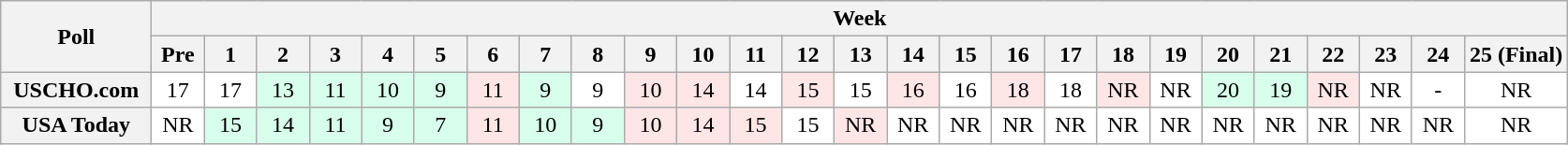<table class="wikitable" style="white-space:nowrap;">
<tr>
<th scope="col" width="100" rowspan="2">Poll</th>
<th colspan="26">Week</th>
</tr>
<tr>
<th scope="col" width="30">Pre</th>
<th scope="col" width="30">1</th>
<th scope="col" width="30">2</th>
<th scope="col" width="30">3</th>
<th scope="col" width="30">4</th>
<th scope="col" width="30">5</th>
<th scope="col" width="30">6</th>
<th scope="col" width="30">7</th>
<th scope="col" width="30">8</th>
<th scope="col" width="30">9</th>
<th scope="col" width="30">10</th>
<th scope="col" width="30">11</th>
<th scope="col" width="30">12</th>
<th scope="col" width="30">13</th>
<th scope="col" width="30">14</th>
<th scope="col" width="30">15</th>
<th scope="col" width="30">16</th>
<th scope="col" width="30">17</th>
<th scope="col" width="30">18</th>
<th scope="col" width="30">19</th>
<th scope="col" width="30">20</th>
<th scope="col" width="30">21</th>
<th scope="col" width="30">22</th>
<th scope="col" width="30">23</th>
<th scope="col" width="30">24</th>
<th scope="col" width="30">25 (Final)</th>
</tr>
<tr style="text-align:center;">
<th>USCHO.com</th>
<td bgcolor=FFFFFF>17</td>
<td bgcolor=FFFFFF>17</td>
<td bgcolor=D8FFEB>13</td>
<td bgcolor=D8FFEB>11</td>
<td bgcolor=D8FFEB>10</td>
<td bgcolor=D8FFEB>9</td>
<td bgcolor=FFE6E6>11</td>
<td bgcolor=D8FFEB>9</td>
<td bgcolor=FFFFFF>9</td>
<td bgcolor=FFE6E6>10</td>
<td bgcolor=FFE6E6>14</td>
<td bgcolor=FFFFFF>14</td>
<td bgcolor=FFE6E6>15</td>
<td bgcolor=FFFFFF>15</td>
<td bgcolor=FFE6E6>16</td>
<td bgcolor=FFFFFF>16</td>
<td bgcolor=FFE6E6>18</td>
<td bgcolor=FFFFFF>18</td>
<td bgcolor=FFE6E6>NR</td>
<td bgcolor=FFFFFF>NR</td>
<td bgcolor=D8FFEB>20</td>
<td bgcolor=D8FFEB>19</td>
<td bgcolor=FFE6E6>NR</td>
<td bgcolor=FFFFFF>NR</td>
<td bgcolor=FFFFFF>-</td>
<td bgcolor=FFFFFF>NR</td>
</tr>
<tr style="text-align:center;">
<th>USA Today</th>
<td bgcolor=FFFFFF>NR</td>
<td bgcolor=D8FFEB>15</td>
<td bgcolor=D8FFEB>14</td>
<td bgcolor=D8FFEB>11</td>
<td bgcolor=D8FFEB>9</td>
<td bgcolor=D8FFEB>7</td>
<td bgcolor=FFE6E6>11</td>
<td bgcolor=D8FFEB>10</td>
<td bgcolor=D8FFEB>9</td>
<td bgcolor=FFE6E6>10</td>
<td bgcolor=FFE6E6>14</td>
<td bgcolor=FFE6E6>15</td>
<td bgcolor=FFFFFF>15</td>
<td bgcolor=FFE6E6>NR</td>
<td bgcolor=FFFFFF>NR</td>
<td bgcolor=FFFFFF>NR</td>
<td bgcolor=FFFFFF>NR</td>
<td bgcolor=FFFFFF>NR</td>
<td bgcolor=FFFFFF>NR</td>
<td bgcolor=FFFFFF>NR</td>
<td bgcolor=FFFFFF>NR</td>
<td bgcolor=FFFFFF>NR</td>
<td bgcolor=FFFFFF>NR</td>
<td bgcolor=FFFFFF>NR</td>
<td bgcolor=FFFFFF>NR</td>
<td bgcolor=FFFFFF>NR</td>
</tr>
</table>
